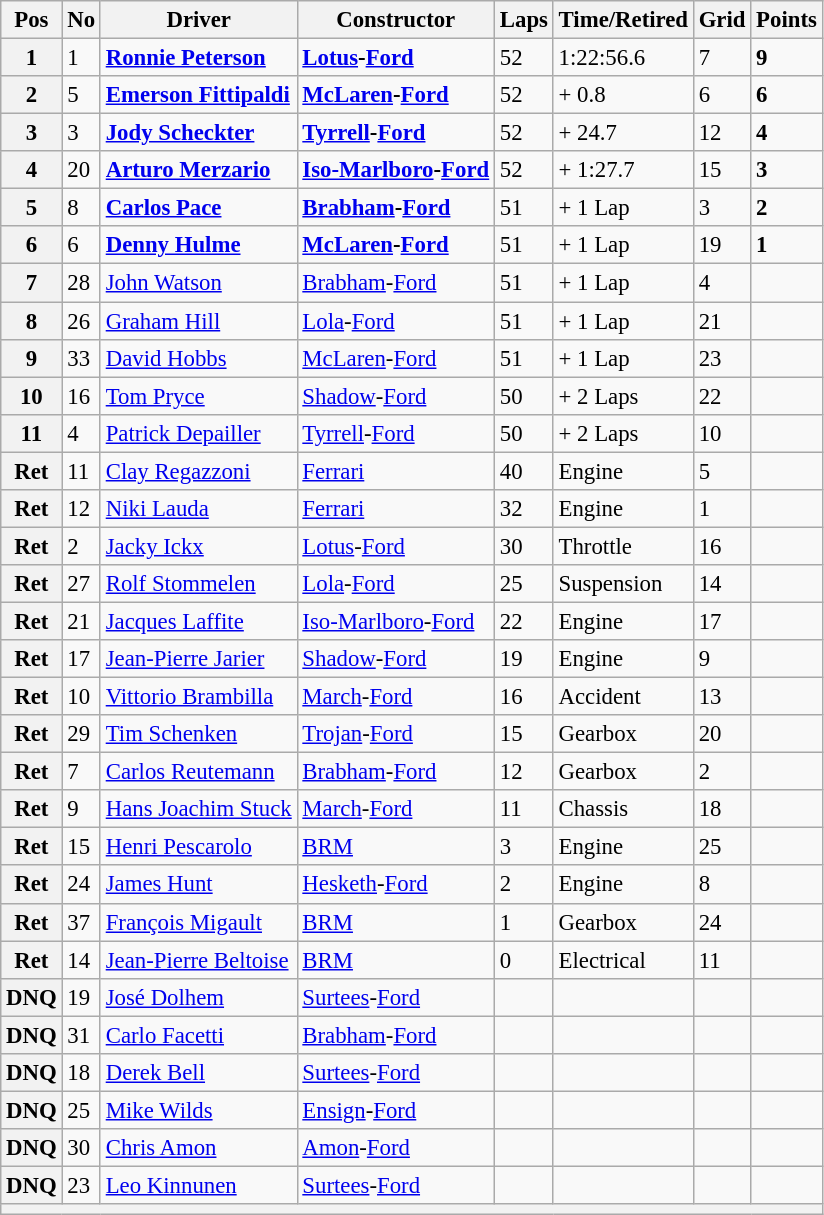<table class="wikitable" style="font-size: 95%">
<tr>
<th>Pos</th>
<th>No</th>
<th>Driver</th>
<th>Constructor</th>
<th>Laps</th>
<th>Time/Retired</th>
<th>Grid</th>
<th>Points</th>
</tr>
<tr>
<th>1</th>
<td>1</td>
<td> <strong><a href='#'>Ronnie Peterson</a></strong></td>
<td><strong><a href='#'>Lotus</a>-<a href='#'>Ford</a></strong></td>
<td>52</td>
<td>1:22:56.6</td>
<td>7</td>
<td><strong>9</strong></td>
</tr>
<tr>
<th>2</th>
<td>5</td>
<td> <strong><a href='#'>Emerson Fittipaldi</a></strong></td>
<td><strong><a href='#'>McLaren</a>-<a href='#'>Ford</a></strong></td>
<td>52</td>
<td>+ 0.8</td>
<td>6</td>
<td><strong>6</strong></td>
</tr>
<tr>
<th>3</th>
<td>3</td>
<td> <strong><a href='#'>Jody Scheckter</a></strong></td>
<td><strong><a href='#'>Tyrrell</a>-<a href='#'>Ford</a></strong></td>
<td>52</td>
<td>+ 24.7</td>
<td>12</td>
<td><strong>4</strong></td>
</tr>
<tr>
<th>4</th>
<td>20</td>
<td> <strong><a href='#'>Arturo Merzario</a></strong></td>
<td><strong><a href='#'>Iso-Marlboro</a>-<a href='#'>Ford</a></strong></td>
<td>52</td>
<td>+ 1:27.7</td>
<td>15</td>
<td><strong>3</strong></td>
</tr>
<tr>
<th>5</th>
<td>8</td>
<td> <strong><a href='#'>Carlos Pace</a></strong></td>
<td><strong><a href='#'>Brabham</a>-<a href='#'>Ford</a></strong></td>
<td>51</td>
<td>+ 1 Lap</td>
<td>3</td>
<td><strong>2</strong></td>
</tr>
<tr>
<th>6</th>
<td>6</td>
<td> <strong><a href='#'>Denny Hulme</a></strong></td>
<td><strong><a href='#'>McLaren</a>-<a href='#'>Ford</a></strong></td>
<td>51</td>
<td>+ 1 Lap</td>
<td>19</td>
<td><strong>1</strong></td>
</tr>
<tr>
<th>7</th>
<td>28</td>
<td> <a href='#'>John Watson</a></td>
<td><a href='#'>Brabham</a>-<a href='#'>Ford</a></td>
<td>51</td>
<td>+ 1 Lap</td>
<td>4</td>
<td> </td>
</tr>
<tr>
<th>8</th>
<td>26</td>
<td> <a href='#'>Graham Hill</a></td>
<td><a href='#'>Lola</a>-<a href='#'>Ford</a></td>
<td>51</td>
<td>+ 1 Lap</td>
<td>21</td>
<td> </td>
</tr>
<tr>
<th>9</th>
<td>33</td>
<td> <a href='#'>David Hobbs</a></td>
<td><a href='#'>McLaren</a>-<a href='#'>Ford</a></td>
<td>51</td>
<td>+ 1 Lap</td>
<td>23</td>
<td> </td>
</tr>
<tr>
<th>10</th>
<td>16</td>
<td>  <a href='#'>Tom Pryce</a></td>
<td><a href='#'>Shadow</a>-<a href='#'>Ford</a></td>
<td>50</td>
<td>+ 2 Laps</td>
<td>22</td>
<td> </td>
</tr>
<tr>
<th>11</th>
<td>4</td>
<td> <a href='#'>Patrick Depailler</a></td>
<td><a href='#'>Tyrrell</a>-<a href='#'>Ford</a></td>
<td>50</td>
<td>+ 2 Laps</td>
<td>10</td>
<td> </td>
</tr>
<tr>
<th>Ret</th>
<td>11</td>
<td>  <a href='#'>Clay Regazzoni</a></td>
<td><a href='#'>Ferrari</a></td>
<td>40</td>
<td>Engine</td>
<td>5</td>
<td> </td>
</tr>
<tr>
<th>Ret</th>
<td>12</td>
<td> <a href='#'>Niki Lauda</a></td>
<td><a href='#'>Ferrari</a></td>
<td>32</td>
<td>Engine</td>
<td>1</td>
<td> </td>
</tr>
<tr>
<th>Ret</th>
<td>2</td>
<td> <a href='#'>Jacky Ickx</a></td>
<td><a href='#'>Lotus</a>-<a href='#'>Ford</a></td>
<td>30</td>
<td>Throttle</td>
<td>16</td>
<td> </td>
</tr>
<tr>
<th>Ret</th>
<td>27</td>
<td> <a href='#'>Rolf Stommelen</a></td>
<td><a href='#'>Lola</a>-<a href='#'>Ford</a></td>
<td>25</td>
<td>Suspension</td>
<td>14</td>
<td> </td>
</tr>
<tr>
<th>Ret</th>
<td>21</td>
<td> <a href='#'>Jacques Laffite</a></td>
<td><a href='#'>Iso-Marlboro</a>-<a href='#'>Ford</a></td>
<td>22</td>
<td>Engine</td>
<td>17</td>
<td> </td>
</tr>
<tr>
<th>Ret</th>
<td>17</td>
<td> <a href='#'>Jean-Pierre Jarier</a></td>
<td><a href='#'>Shadow</a>-<a href='#'>Ford</a></td>
<td>19</td>
<td>Engine</td>
<td>9</td>
<td> </td>
</tr>
<tr>
<th>Ret</th>
<td>10</td>
<td> <a href='#'>Vittorio Brambilla</a></td>
<td><a href='#'>March</a>-<a href='#'>Ford</a></td>
<td>16</td>
<td>Accident</td>
<td>13</td>
<td> </td>
</tr>
<tr>
<th>Ret</th>
<td>29</td>
<td> <a href='#'>Tim Schenken</a></td>
<td><a href='#'>Trojan</a>-<a href='#'>Ford</a></td>
<td>15</td>
<td>Gearbox</td>
<td>20</td>
<td> </td>
</tr>
<tr>
<th>Ret</th>
<td>7</td>
<td> <a href='#'>Carlos Reutemann</a></td>
<td><a href='#'>Brabham</a>-<a href='#'>Ford</a></td>
<td>12</td>
<td>Gearbox</td>
<td>2</td>
<td> </td>
</tr>
<tr>
<th>Ret</th>
<td>9</td>
<td> <a href='#'>Hans Joachim Stuck</a></td>
<td><a href='#'>March</a>-<a href='#'>Ford</a></td>
<td>11</td>
<td>Chassis</td>
<td>18</td>
<td> </td>
</tr>
<tr>
<th>Ret</th>
<td>15</td>
<td> <a href='#'>Henri Pescarolo</a></td>
<td><a href='#'>BRM</a></td>
<td>3</td>
<td>Engine</td>
<td>25</td>
<td> </td>
</tr>
<tr>
<th>Ret</th>
<td>24</td>
<td> <a href='#'>James Hunt</a></td>
<td><a href='#'>Hesketh</a>-<a href='#'>Ford</a></td>
<td>2</td>
<td>Engine</td>
<td>8</td>
<td> </td>
</tr>
<tr>
<th>Ret</th>
<td>37</td>
<td> <a href='#'>François Migault</a></td>
<td><a href='#'>BRM</a></td>
<td>1</td>
<td>Gearbox</td>
<td>24</td>
<td> </td>
</tr>
<tr>
<th>Ret</th>
<td>14</td>
<td>  <a href='#'>Jean-Pierre Beltoise</a></td>
<td><a href='#'>BRM</a></td>
<td>0</td>
<td>Electrical</td>
<td>11</td>
<td> </td>
</tr>
<tr>
<th>DNQ</th>
<td>19</td>
<td> <a href='#'>José Dolhem</a></td>
<td><a href='#'>Surtees</a>-<a href='#'>Ford</a></td>
<td> </td>
<td> </td>
<td> </td>
<td> </td>
</tr>
<tr>
<th>DNQ</th>
<td>31</td>
<td> <a href='#'>Carlo Facetti</a></td>
<td><a href='#'>Brabham</a>-<a href='#'>Ford</a></td>
<td> </td>
<td> </td>
<td> </td>
<td> </td>
</tr>
<tr>
<th>DNQ</th>
<td>18</td>
<td> <a href='#'>Derek Bell</a></td>
<td><a href='#'>Surtees</a>-<a href='#'>Ford</a></td>
<td> </td>
<td> </td>
<td> </td>
<td> </td>
</tr>
<tr>
<th>DNQ</th>
<td>25</td>
<td> <a href='#'>Mike Wilds</a></td>
<td><a href='#'>Ensign</a>-<a href='#'>Ford</a></td>
<td> </td>
<td> </td>
<td> </td>
<td> </td>
</tr>
<tr>
<th>DNQ</th>
<td>30</td>
<td> <a href='#'>Chris Amon</a></td>
<td><a href='#'>Amon</a>-<a href='#'>Ford</a></td>
<td> </td>
<td> </td>
<td> </td>
<td> </td>
</tr>
<tr>
<th>DNQ</th>
<td>23</td>
<td> <a href='#'>Leo Kinnunen</a></td>
<td><a href='#'>Surtees</a>-<a href='#'>Ford</a></td>
<td> </td>
<td> </td>
<td> </td>
<td> </td>
</tr>
<tr>
<th colspan="8"></th>
</tr>
</table>
